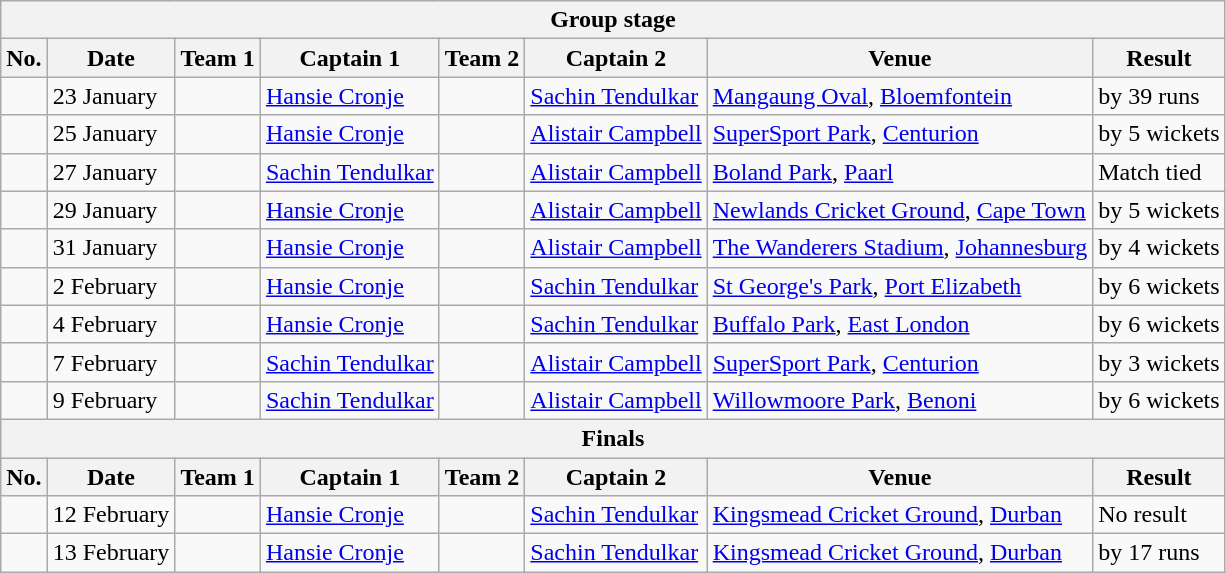<table class="wikitable">
<tr>
<th colspan="9">Group stage</th>
</tr>
<tr>
<th>No.</th>
<th>Date</th>
<th>Team 1</th>
<th>Captain 1</th>
<th>Team 2</th>
<th>Captain 2</th>
<th>Venue</th>
<th>Result</th>
</tr>
<tr>
<td></td>
<td>23 January</td>
<td></td>
<td><a href='#'>Hansie Cronje</a></td>
<td></td>
<td><a href='#'>Sachin Tendulkar</a></td>
<td><a href='#'>Mangaung Oval</a>, <a href='#'>Bloemfontein</a></td>
<td> by 39 runs</td>
</tr>
<tr>
<td></td>
<td>25 January</td>
<td></td>
<td><a href='#'>Hansie Cronje</a></td>
<td></td>
<td><a href='#'>Alistair Campbell</a></td>
<td><a href='#'>SuperSport Park</a>, <a href='#'>Centurion</a></td>
<td> by 5 wickets</td>
</tr>
<tr>
<td></td>
<td>27 January</td>
<td></td>
<td><a href='#'>Sachin Tendulkar</a></td>
<td></td>
<td><a href='#'>Alistair Campbell</a></td>
<td><a href='#'>Boland Park</a>, <a href='#'>Paarl</a></td>
<td>Match tied</td>
</tr>
<tr>
<td></td>
<td>29 January</td>
<td></td>
<td><a href='#'>Hansie Cronje</a></td>
<td></td>
<td><a href='#'>Alistair Campbell</a></td>
<td><a href='#'>Newlands Cricket Ground</a>, <a href='#'>Cape Town</a></td>
<td> by 5 wickets</td>
</tr>
<tr>
<td></td>
<td>31 January</td>
<td></td>
<td><a href='#'>Hansie Cronje</a></td>
<td></td>
<td><a href='#'>Alistair Campbell</a></td>
<td><a href='#'>The Wanderers Stadium</a>, <a href='#'>Johannesburg</a></td>
<td> by 4 wickets</td>
</tr>
<tr>
<td></td>
<td>2 February</td>
<td></td>
<td><a href='#'>Hansie Cronje</a></td>
<td></td>
<td><a href='#'>Sachin Tendulkar</a></td>
<td><a href='#'>St George's Park</a>, <a href='#'>Port Elizabeth</a></td>
<td> by 6 wickets</td>
</tr>
<tr>
<td></td>
<td>4 February</td>
<td></td>
<td><a href='#'>Hansie Cronje</a></td>
<td></td>
<td><a href='#'>Sachin Tendulkar</a></td>
<td><a href='#'>Buffalo Park</a>, <a href='#'>East London</a></td>
<td> by 6 wickets</td>
</tr>
<tr>
<td></td>
<td>7 February</td>
<td></td>
<td><a href='#'>Sachin Tendulkar</a></td>
<td></td>
<td><a href='#'>Alistair Campbell</a></td>
<td><a href='#'>SuperSport Park</a>, <a href='#'>Centurion</a></td>
<td> by 3 wickets</td>
</tr>
<tr>
<td></td>
<td>9 February</td>
<td></td>
<td><a href='#'>Sachin Tendulkar</a></td>
<td></td>
<td><a href='#'>Alistair Campbell</a></td>
<td><a href='#'>Willowmoore Park</a>, <a href='#'>Benoni</a></td>
<td> by 6 wickets</td>
</tr>
<tr>
<th colspan="9">Finals</th>
</tr>
<tr>
<th>No.</th>
<th>Date</th>
<th>Team 1</th>
<th>Captain 1</th>
<th>Team 2</th>
<th>Captain 2</th>
<th>Venue</th>
<th>Result</th>
</tr>
<tr>
<td></td>
<td>12 February</td>
<td></td>
<td><a href='#'>Hansie Cronje</a></td>
<td></td>
<td><a href='#'>Sachin Tendulkar</a></td>
<td><a href='#'>Kingsmead Cricket Ground</a>, <a href='#'>Durban</a></td>
<td>No result</td>
</tr>
<tr>
<td></td>
<td>13 February</td>
<td></td>
<td><a href='#'>Hansie Cronje</a></td>
<td></td>
<td><a href='#'>Sachin Tendulkar</a></td>
<td><a href='#'>Kingsmead Cricket Ground</a>, <a href='#'>Durban</a></td>
<td> by 17 runs</td>
</tr>
</table>
